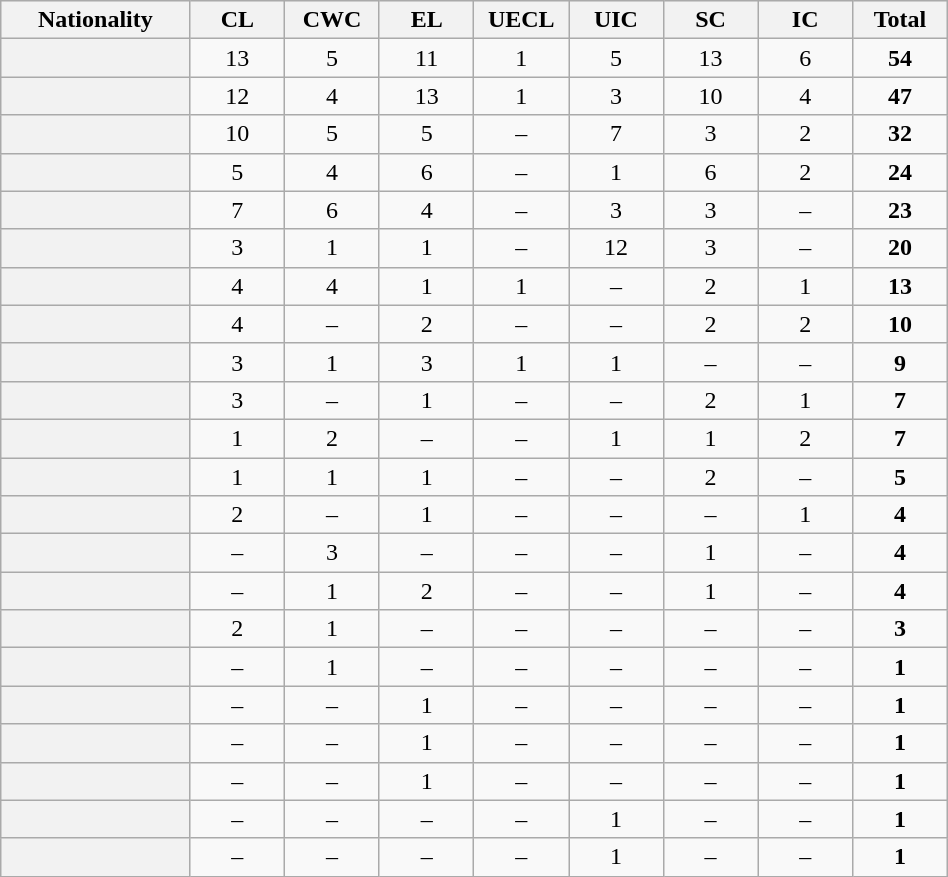<table class="sortable wikitable plainrowheaders"  width=50%>
<tr bgcolor="#efefef">
<th scope=col width= 20%>Nationality</th>
<th scope=col width= 10%>CL</th>
<th scope=col width= 10%>CWC</th>
<th scope=col width= 10%>EL</th>
<th scope=col width= 10%>UECL</th>
<th scope=col width= 10%>UIC</th>
<th scope=col width= 10%>SC</th>
<th scope=col width= 10%>IC</th>
<th scope=col width= 10%>Total</th>
</tr>
<tr>
<th scope=row></th>
<td align=center>13</td>
<td align=center>5</td>
<td align=center>11</td>
<td align=center>1</td>
<td align=center>5</td>
<td align=center>13</td>
<td align=center>6</td>
<td align=center><strong>54</strong></td>
</tr>
<tr>
<th scope=row></th>
<td align=center>12</td>
<td align=center>4</td>
<td align=center>13</td>
<td align=center>1</td>
<td align=center>3</td>
<td align=center>10</td>
<td align=center>4</td>
<td align=center><strong>47</strong></td>
</tr>
<tr>
<th scope=row></th>
<td align=center>10</td>
<td align=center>5</td>
<td align=center>5</td>
<td align=center>–</td>
<td align=center>7</td>
<td align=center>3</td>
<td align=center>2</td>
<td align=center><strong>32</strong></td>
</tr>
<tr>
<th scope=row></th>
<td align=center>5</td>
<td align=center>4</td>
<td align=center>6</td>
<td align=center>–</td>
<td align=center>1</td>
<td align=center>6</td>
<td align=center>2</td>
<td align=center><strong>24</strong></td>
</tr>
<tr>
<th scope=row></th>
<td align=center>7</td>
<td align=center>6</td>
<td align=center>4</td>
<td align=center>–</td>
<td align=center>3</td>
<td align=center>3</td>
<td align=center>–</td>
<td align=center><strong>23</strong></td>
</tr>
<tr>
<th scope=row></th>
<td align=center>3</td>
<td align=center>1</td>
<td align=center>1</td>
<td align=center>–</td>
<td align=center>12</td>
<td align=center>3</td>
<td align=center>–</td>
<td align=center><strong>20</strong></td>
</tr>
<tr>
<th scope=row></th>
<td align=center>4</td>
<td align=center>4</td>
<td align=center>1</td>
<td align=center>1</td>
<td align=center>–</td>
<td align=center>2</td>
<td align=center>1</td>
<td align=center><strong>13</strong></td>
</tr>
<tr>
<th scope=row></th>
<td align=center>4</td>
<td align=center>–</td>
<td align=center>2</td>
<td align=center>–</td>
<td align=center>–</td>
<td align=center>2</td>
<td align=center>2</td>
<td align=center><strong>10</strong></td>
</tr>
<tr>
<th scope=row></th>
<td align=center>3</td>
<td align=center>1</td>
<td align=center>3</td>
<td align=center>1</td>
<td align=center>1</td>
<td align=center>–</td>
<td align=center>–</td>
<td align=center><strong>9</strong></td>
</tr>
<tr>
<th scope=row></th>
<td align=center>3</td>
<td align=center>–</td>
<td align=center>1</td>
<td align=center>–</td>
<td align=center>–</td>
<td align=center>2</td>
<td align=center>1</td>
<td align=center><strong>7</strong></td>
</tr>
<tr>
<th scope=row></th>
<td align=center>1</td>
<td align=center>2</td>
<td align=center>–</td>
<td align=center>–</td>
<td align=center>1</td>
<td align=center>1</td>
<td align=center>2</td>
<td align=center><strong>7</strong></td>
</tr>
<tr>
<th scope=row></th>
<td align=center>1</td>
<td align=center>1</td>
<td align=center>1</td>
<td align=center>–</td>
<td align=center>–</td>
<td align=center>2</td>
<td align=center>–</td>
<td align=center><strong>5</strong></td>
</tr>
<tr>
<th scope=row></th>
<td align=center>2</td>
<td align=center>–</td>
<td align=center>1</td>
<td align=center>–</td>
<td align=center>–</td>
<td align=center>–</td>
<td align=center>1</td>
<td align=center><strong>4</strong></td>
</tr>
<tr>
<th scope=row></th>
<td align=center>–</td>
<td align=center>3</td>
<td align=center>–</td>
<td align=center>–</td>
<td align=center>–</td>
<td align=center>1</td>
<td align=center>–</td>
<td align=center><strong>4</strong></td>
</tr>
<tr>
<th scope=row></th>
<td align=center>–</td>
<td align=center>1</td>
<td align=center>2</td>
<td align=center>–</td>
<td align=center>–</td>
<td align=center>1</td>
<td align=center>–</td>
<td align=center><strong>4</strong></td>
</tr>
<tr>
<th scope=row></th>
<td align=center>2</td>
<td align=center>1</td>
<td align=center>–</td>
<td align=center>–</td>
<td align=center>–</td>
<td align=center>–</td>
<td align=center>–</td>
<td align=center><strong>3</strong></td>
</tr>
<tr>
<th scope=row></th>
<td align=center>–</td>
<td align=center>1</td>
<td align=center>–</td>
<td align=center>–</td>
<td align=center>–</td>
<td align=center>–</td>
<td align=center>–</td>
<td align=center><strong>1</strong></td>
</tr>
<tr>
<th scope=row></th>
<td align=center>–</td>
<td align=center>–</td>
<td align=center>1</td>
<td align=center>–</td>
<td align=center>–</td>
<td align=center>–</td>
<td align=center>–</td>
<td align=center><strong>1</strong></td>
</tr>
<tr>
<th scope=row></th>
<td align=center>–</td>
<td align=center>–</td>
<td align=center>1</td>
<td align=center>–</td>
<td align=center>–</td>
<td align=center>–</td>
<td align=center>–</td>
<td align=center><strong>1</strong></td>
</tr>
<tr>
<th scope=row></th>
<td align=center>–</td>
<td align=center>–</td>
<td align=center>1</td>
<td align=center>–</td>
<td align=center>–</td>
<td align=center>–</td>
<td align=center>–</td>
<td align=center><strong>1</strong></td>
</tr>
<tr>
<th scope=row></th>
<td align=center>–</td>
<td align=center>–</td>
<td align=center>–</td>
<td align=center>–</td>
<td align=center>1</td>
<td align=center>–</td>
<td align=center>–</td>
<td align=center><strong>1</strong></td>
</tr>
<tr>
<th scope=row></th>
<td align=center>–</td>
<td align=center>–</td>
<td align=center>–</td>
<td align=center>–</td>
<td align=center>1</td>
<td align=center>–</td>
<td align=center>–</td>
<td align=center><strong>1</strong></td>
</tr>
</table>
